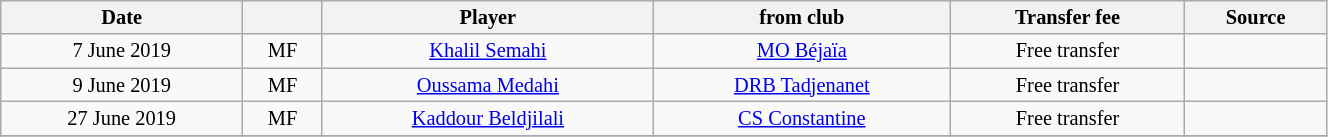<table class="wikitable sortable" style="width:70%; text-align:center; font-size:85%; text-align:centre;">
<tr>
<th>Date</th>
<th></th>
<th>Player</th>
<th>from club</th>
<th>Transfer fee</th>
<th>Source</th>
</tr>
<tr>
<td>7 June 2019</td>
<td>MF</td>
<td> <a href='#'>Khalil Semahi</a></td>
<td><a href='#'>MO Béjaïa</a></td>
<td>Free transfer</td>
<td></td>
</tr>
<tr>
<td>9 June 2019</td>
<td>MF</td>
<td> <a href='#'>Oussama Medahi</a></td>
<td><a href='#'>DRB Tadjenanet</a></td>
<td>Free transfer</td>
<td></td>
</tr>
<tr>
<td>27 June 2019</td>
<td>MF</td>
<td> <a href='#'>Kaddour Beldjilali</a></td>
<td><a href='#'>CS Constantine</a></td>
<td>Free transfer</td>
<td></td>
</tr>
<tr>
</tr>
</table>
